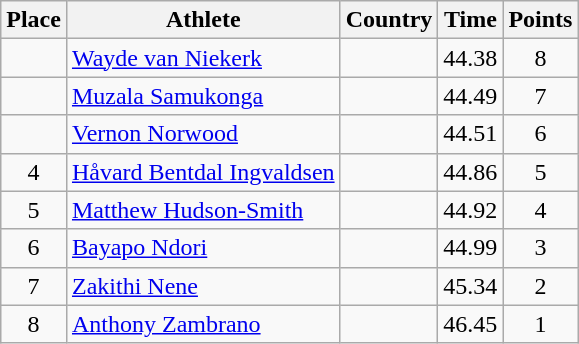<table class="wikitable">
<tr>
<th>Place</th>
<th>Athlete</th>
<th>Country</th>
<th>Time</th>
<th>Points</th>
</tr>
<tr>
<td align=center></td>
<td><a href='#'>Wayde van Niekerk</a></td>
<td></td>
<td>44.38</td>
<td align=center>8</td>
</tr>
<tr>
<td align=center></td>
<td><a href='#'>Muzala Samukonga</a></td>
<td></td>
<td>44.49</td>
<td align=center>7</td>
</tr>
<tr>
<td align=center></td>
<td><a href='#'>Vernon Norwood</a></td>
<td></td>
<td>44.51</td>
<td align=center>6</td>
</tr>
<tr>
<td align=center>4</td>
<td><a href='#'>Håvard Bentdal Ingvaldsen</a></td>
<td></td>
<td>44.86</td>
<td align=center>5</td>
</tr>
<tr>
<td align=center>5</td>
<td><a href='#'>Matthew Hudson-Smith</a></td>
<td></td>
<td>44.92</td>
<td align=center>4</td>
</tr>
<tr>
<td align=center>6</td>
<td><a href='#'>Bayapo Ndori</a></td>
<td></td>
<td>44.99</td>
<td align=center>3</td>
</tr>
<tr>
<td align=center>7</td>
<td><a href='#'>Zakithi Nene</a></td>
<td></td>
<td>45.34</td>
<td align=center>2</td>
</tr>
<tr>
<td align=center>8</td>
<td><a href='#'>Anthony Zambrano</a></td>
<td></td>
<td>46.45</td>
<td align=center>1</td>
</tr>
</table>
